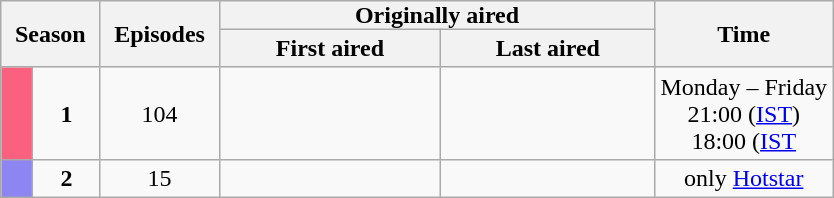<table class="wikitable plainrowheaders" style="text-align:center;">
<tr>
<th style="padding:0 9px;" rowspan="2" colspan="2">Season</th>
<th style="padding:0 9px;" rowspan="2">Episodes</th>
<th style="padding:0 90px;" colspan="2">Originally aired</th>
<th style="padding:0 9px;" rowspan="2">Time</th>
</tr>
<tr>
<th>First aired</th>
<th>Last aired</th>
</tr>
<tr>
<td scope="row" style="background:#FB607F; color:#150;"></td>
<td><strong>1</strong></td>
<td>104</td>
<td></td>
<td></td>
<td>Monday – Friday <br> 21:00 (<a href='#'>IST</a>) <br> 18:00 (<a href='#'>IST</a></td>
</tr>
<tr>
<td scope="row" style="background:#8d85f2; color:#100;"></td>
<td><strong>2</strong></td>
<td>15</td>
<td></td>
<td></td>
<td>only <a href='#'>Hotstar</a></td>
</tr>
</table>
